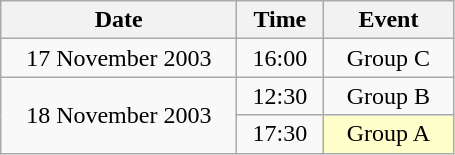<table class = "wikitable" style="text-align:center;">
<tr>
<th width=150>Date</th>
<th width=50>Time</th>
<th width=80>Event</th>
</tr>
<tr>
<td>17 November 2003</td>
<td>16:00</td>
<td>Group C</td>
</tr>
<tr>
<td rowspan=2>18 November 2003</td>
<td>12:30</td>
<td>Group B</td>
</tr>
<tr>
<td>17:30</td>
<td bgcolor=ffffcc>Group A</td>
</tr>
</table>
